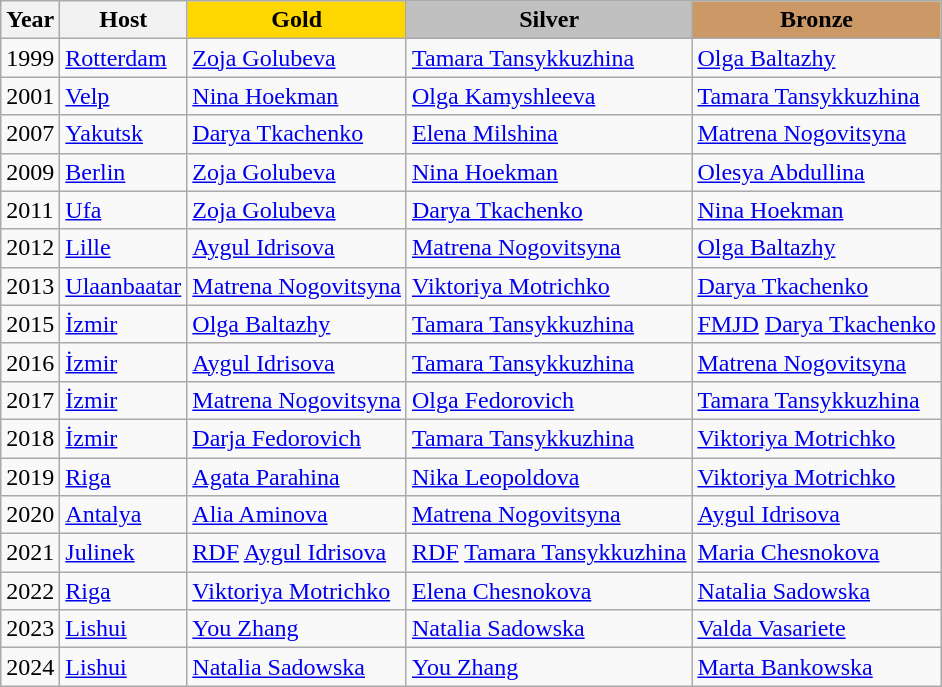<table class="wikitable">
<tr>
<th>Year</th>
<th>Host</th>
<th style="background-color:gold;">Gold</th>
<th style="background-color:silver;">Silver</th>
<th style="background-color:#cc9966;">Bronze</th>
</tr>
<tr>
<td>1999</td>
<td> <a href='#'>Rotterdam</a></td>
<td> <a href='#'>Zoja Golubeva</a></td>
<td> <a href='#'>Tamara Tansykkuzhina</a></td>
<td> <a href='#'>Olga Baltazhy</a></td>
</tr>
<tr>
<td>2001</td>
<td> <a href='#'>Velp</a></td>
<td> <a href='#'>Nina Hoekman</a></td>
<td> <a href='#'>Olga Kamyshleeva</a></td>
<td> <a href='#'>Tamara Tansykkuzhina</a></td>
</tr>
<tr>
<td>2007</td>
<td> <a href='#'>Yakutsk</a></td>
<td> <a href='#'>Darya Tkachenko</a></td>
<td> <a href='#'>Elena Milshina</a></td>
<td> <a href='#'>Matrena Nogovitsyna</a></td>
</tr>
<tr>
<td>2009</td>
<td> <a href='#'>Berlin</a></td>
<td> <a href='#'>Zoja Golubeva</a></td>
<td> <a href='#'>Nina Hoekman</a></td>
<td> <a href='#'>Olesya Abdullina</a></td>
</tr>
<tr>
<td>2011</td>
<td> <a href='#'>Ufa</a></td>
<td> <a href='#'>Zoja Golubeva</a></td>
<td> <a href='#'>Darya Tkachenko</a></td>
<td> <a href='#'>Nina Hoekman</a></td>
</tr>
<tr>
<td>2012</td>
<td> <a href='#'>Lille</a></td>
<td> <a href='#'>Aygul Idrisova</a></td>
<td> <a href='#'>Matrena Nogovitsyna</a></td>
<td> <a href='#'>Olga Baltazhy</a></td>
</tr>
<tr>
<td>2013</td>
<td> <a href='#'>Ulaanbaatar</a></td>
<td> <a href='#'>Matrena Nogovitsyna</a></td>
<td> <a href='#'>Viktoriya Motrichko</a></td>
<td> <a href='#'>Darya Tkachenko</a></td>
</tr>
<tr>
<td>2015</td>
<td> <a href='#'>İzmir</a></td>
<td> <a href='#'>Olga Baltazhy</a></td>
<td> <a href='#'>Tamara Tansykkuzhina</a></td>
<td><a href='#'>FMJD</a> <a href='#'>Darya Tkachenko</a></td>
</tr>
<tr>
<td>2016</td>
<td> <a href='#'>İzmir</a></td>
<td> <a href='#'>Aygul Idrisova</a></td>
<td> <a href='#'>Tamara Tansykkuzhina</a></td>
<td> <a href='#'>Matrena Nogovitsyna</a></td>
</tr>
<tr>
<td>2017</td>
<td> <a href='#'>İzmir</a></td>
<td> <a href='#'>Matrena Nogovitsyna</a></td>
<td> <a href='#'>Olga Fedorovich</a></td>
<td> <a href='#'>Tamara Tansykkuzhina</a></td>
</tr>
<tr>
<td>2018</td>
<td> <a href='#'>İzmir</a></td>
<td> <a href='#'>Darja Fedorovich</a></td>
<td> <a href='#'>Tamara Tansykkuzhina</a></td>
<td> <a href='#'>Viktoriya Motrichko</a></td>
</tr>
<tr>
<td>2019</td>
<td> <a href='#'>Riga</a></td>
<td> <a href='#'>Agata Parahina</a></td>
<td> <a href='#'>Nika Leopoldova</a></td>
<td> <a href='#'>Viktoriya Motrichko</a></td>
</tr>
<tr>
<td>2020</td>
<td> <a href='#'>Antalya</a></td>
<td> <a href='#'>Alia Aminova</a></td>
<td> <a href='#'>Matrena Nogovitsyna</a></td>
<td> <a href='#'>Aygul Idrisova</a></td>
</tr>
<tr>
<td>2021</td>
<td> <a href='#'>Julinek</a></td>
<td><a href='#'>RDF</a> <a href='#'>Aygul Idrisova</a></td>
<td><a href='#'>RDF</a> <a href='#'>Tamara Tansykkuzhina</a></td>
<td> <a href='#'>Maria Chesnokova</a></td>
</tr>
<tr>
<td>2022</td>
<td> <a href='#'>Riga</a></td>
<td> <a href='#'>Viktoriya Motrichko</a></td>
<td> <a href='#'>Elena Chesnokova</a></td>
<td> <a href='#'>Natalia Sadowska</a></td>
</tr>
<tr>
<td>2023</td>
<td> <a href='#'>Lishui</a></td>
<td> <a href='#'>You Zhang</a></td>
<td> <a href='#'>Natalia Sadowska</a></td>
<td> <a href='#'>Valda Vasariete</a></td>
</tr>
<tr>
<td>2024</td>
<td> <a href='#'>Lishui</a></td>
<td> <a href='#'>Natalia Sadowska</a></td>
<td> <a href='#'>You Zhang</a></td>
<td> <a href='#'>Marta Bankowska</a></td>
</tr>
</table>
